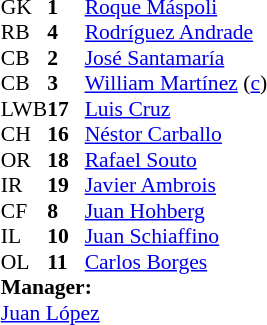<table cellspacing="0" cellpadding="0" style="font-size:90%; margin:0.2em auto;">
<tr>
<th width="25"></th>
<th width="25"></th>
</tr>
<tr>
<td>GK</td>
<td><strong>1</strong></td>
<td><a href='#'>Roque Máspoli</a></td>
</tr>
<tr>
<td>RB</td>
<td><strong>4</strong></td>
<td><a href='#'>Rodríguez Andrade</a></td>
</tr>
<tr>
<td>CB</td>
<td><strong>2</strong></td>
<td><a href='#'>José Santamaría</a></td>
</tr>
<tr>
<td>CB</td>
<td><strong>3</strong></td>
<td><a href='#'>William Martínez</a> (<a href='#'>c</a>)</td>
</tr>
<tr>
<td>LWB</td>
<td><strong>17</strong></td>
<td><a href='#'>Luis Cruz</a></td>
</tr>
<tr>
<td>CH</td>
<td><strong>16</strong></td>
<td><a href='#'>Néstor Carballo</a></td>
</tr>
<tr>
<td>OR</td>
<td><strong>18</strong></td>
<td><a href='#'>Rafael Souto</a></td>
</tr>
<tr>
<td>IR</td>
<td><strong>19</strong></td>
<td><a href='#'>Javier Ambrois</a></td>
</tr>
<tr>
<td>CF</td>
<td><strong>8</strong></td>
<td><a href='#'>Juan Hohberg</a></td>
</tr>
<tr>
<td>IL</td>
<td><strong>10</strong></td>
<td><a href='#'>Juan Schiaffino</a></td>
</tr>
<tr>
<td>OL</td>
<td><strong>11</strong></td>
<td><a href='#'>Carlos Borges</a></td>
</tr>
<tr>
<td colspan=3><strong>Manager:</strong></td>
</tr>
<tr>
<td colspan=4> <a href='#'>Juan López</a></td>
</tr>
</table>
